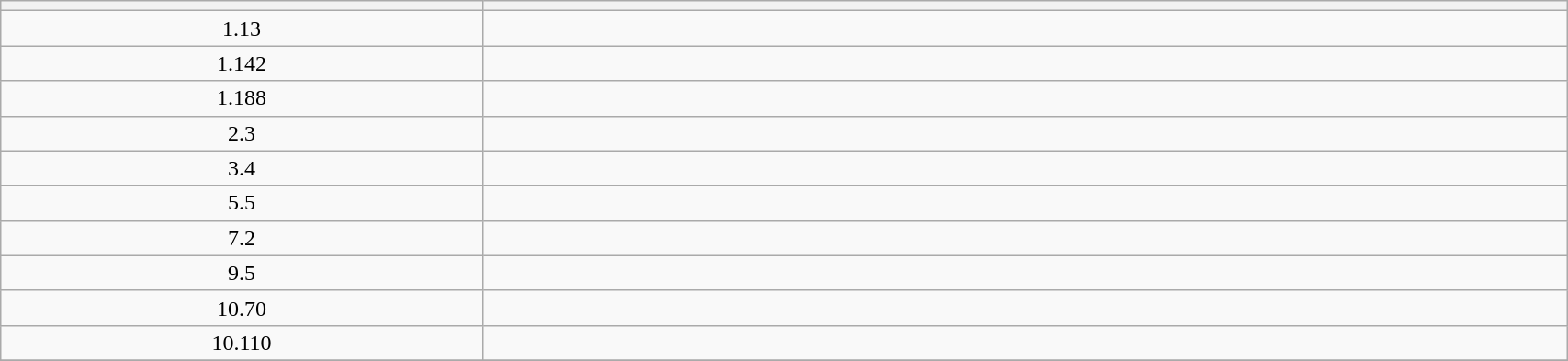<table class=wikitable  border="0"  style="width:90%; text-align:center"; align="center">
<tr>
<th width="20%"></th>
<th width="45%"></th>
</tr>
<tr>
<td>1.13</td>
<td></td>
</tr>
<tr>
<td>1.142</td>
<td></td>
</tr>
<tr>
<td>1.188</td>
<td></td>
</tr>
<tr>
<td>2.3</td>
<td></td>
</tr>
<tr>
<td>3.4</td>
<td></td>
</tr>
<tr>
<td>5.5</td>
<td></td>
</tr>
<tr>
<td>7.2</td>
<td></td>
</tr>
<tr>
<td>9.5</td>
<td></td>
</tr>
<tr>
<td>10.70</td>
<td></td>
</tr>
<tr>
<td>10.110</td>
<td></td>
</tr>
<tr>
</tr>
</table>
